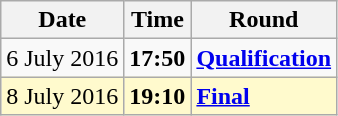<table class="wikitable">
<tr>
<th>Date</th>
<th>Time</th>
<th>Round</th>
</tr>
<tr>
<td>6 July 2016</td>
<td><strong>17:50</strong></td>
<td><strong><a href='#'>Qualification</a></strong></td>
</tr>
<tr style=background:lemonchiffon>
<td>8 July 2016</td>
<td><strong>19:10</strong></td>
<td><strong><a href='#'>Final</a></strong></td>
</tr>
</table>
